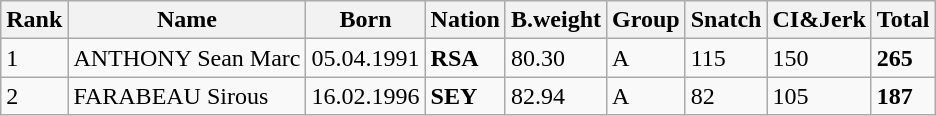<table class="wikitable">
<tr>
<th>Rank</th>
<th>Name</th>
<th>Born</th>
<th>Nation</th>
<th>B.weight</th>
<th>Group</th>
<th>Snatch</th>
<th>CI&Jerk</th>
<th>Total</th>
</tr>
<tr>
<td>1</td>
<td>ANTHONY Sean Marc</td>
<td>05.04.1991</td>
<td><strong>RSA</strong></td>
<td>80.30</td>
<td>A</td>
<td>115</td>
<td>150</td>
<td><strong>265</strong></td>
</tr>
<tr>
<td>2</td>
<td>FARABEAU Sirous</td>
<td>16.02.1996</td>
<td><strong>SEY</strong></td>
<td>82.94</td>
<td>A</td>
<td>82</td>
<td>105</td>
<td><strong>187</strong></td>
</tr>
</table>
